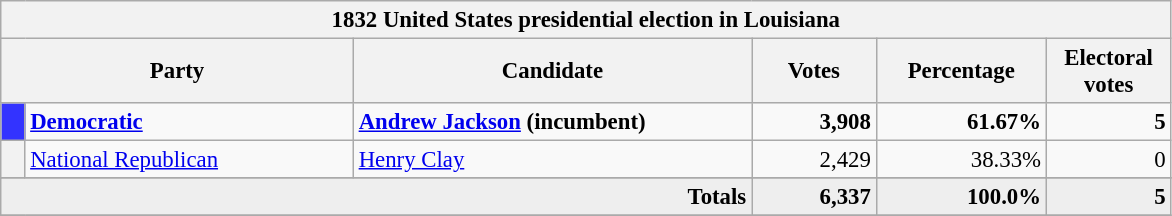<table class="wikitable" style="font-size: 95%;">
<tr>
<th colspan="6">1832 United States presidential election in Louisiana</th>
</tr>
<tr>
<th colspan="2" style="width: 15em">Party</th>
<th style="width: 17em">Candidate</th>
<th style="width: 5em">Votes</th>
<th style="width: 7em">Percentage</th>
<th style="width: 5em">Electoral votes</th>
</tr>
<tr>
<th style="background-color:#3333FF; width: 3px"></th>
<td style="width: 130px"><strong><a href='#'>Democratic</a></strong></td>
<td><strong><a href='#'>Andrew Jackson</a> (incumbent)</strong></td>
<td align="right"><strong>3,908</strong></td>
<td align="right"><strong>61.67%</strong></td>
<td align="right"><strong>5</strong></td>
</tr>
<tr>
<th></th>
<td style="width: 130px"><a href='#'>National Republican</a></td>
<td><a href='#'>Henry Clay</a></td>
<td align="right">2,429</td>
<td align="right">38.33%</td>
<td align="right">0</td>
</tr>
<tr>
</tr>
<tr bgcolor="#EEEEEE">
<td colspan="3" align="right"><strong>Totals</strong></td>
<td align="right"><strong>6,337</strong></td>
<td align="right"><strong>100.0%</strong></td>
<td align="right"><strong>5</strong></td>
</tr>
<tr>
</tr>
</table>
